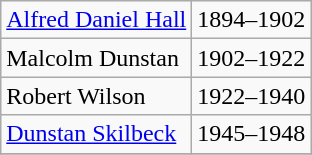<table class="wikitable">
<tr>
<td><a href='#'>Alfred Daniel Hall</a></td>
<td>1894–1902</td>
</tr>
<tr>
<td>Malcolm Dunstan</td>
<td>1902–1922</td>
</tr>
<tr>
<td>Robert Wilson</td>
<td>1922–1940</td>
</tr>
<tr>
<td><a href='#'>Dunstan Skilbeck</a></td>
<td>1945–1948</td>
</tr>
<tr>
</tr>
</table>
